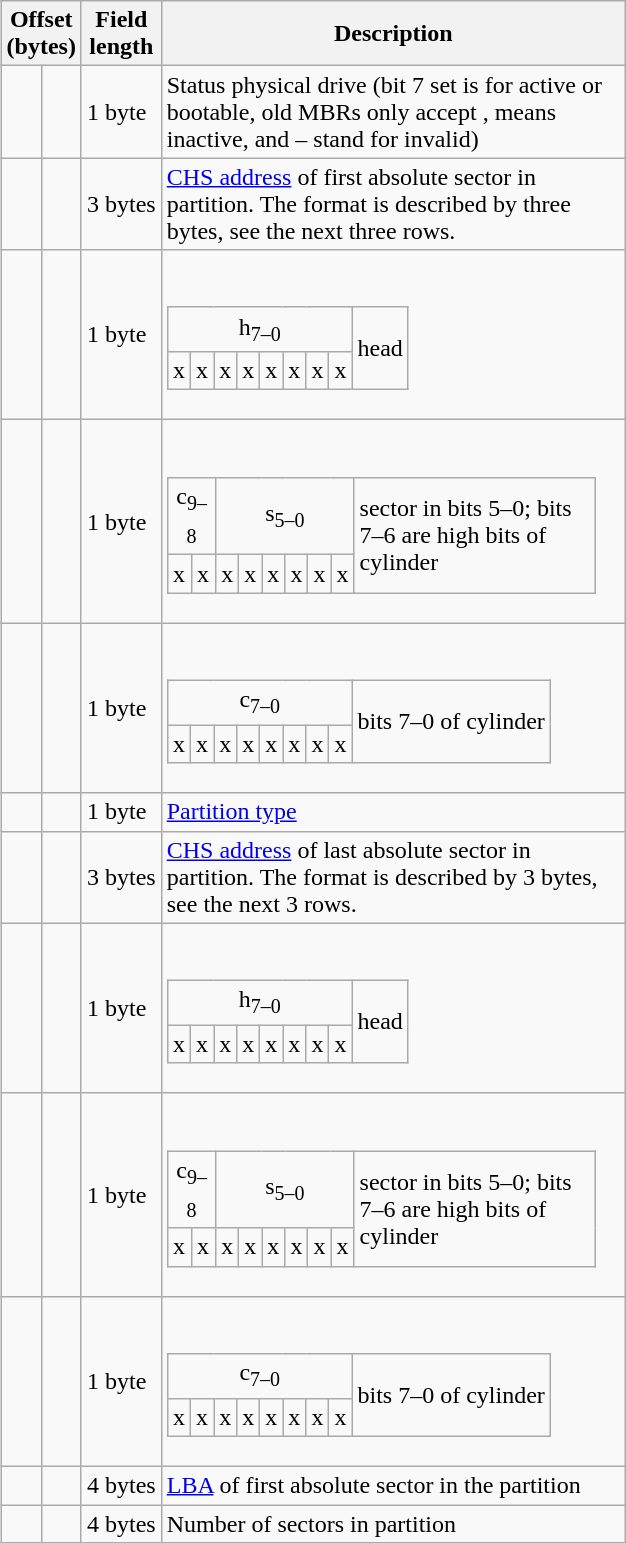<table class="wikitable" style="float: right; width: 33%; margin: 1em;">
<tr>
<th colspan="2" style="text-align: center;">Offset<br>(bytes)</th>
<th>Field<br>length</th>
<th>Description</th>
</tr>
<tr>
<td></td>
<td></td>
<td>1 byte</td>
<td>Status  physical drive (bit 7 set is for active or bootable, old MBRs only accept ,  means inactive, and – stand for invalid)</td>
</tr>
<tr>
<td></td>
<td></td>
<td>3 bytes</td>
<td><a href='#'>CHS address</a> of first absolute sector in partition. The format is described by three bytes, see the next three rows.</td>
</tr>
<tr>
<td></td>
<td></td>
<td>1 byte</td>
<td><br><table class="wikitable">
<tr>
<td colspan="8" style="text-align: center;">h<sub>7–0</sub></td>
<td rowspan="2">head</td>
</tr>
<tr>
<td>x</td>
<td>x</td>
<td>x</td>
<td>x</td>
<td>x</td>
<td>x</td>
<td>x</td>
<td>x</td>
</tr>
</table>
</td>
</tr>
<tr>
<td></td>
<td></td>
<td>1 byte</td>
<td><br><table class="wikitable">
<tr>
<td colspan="2" style="text-align: center;">c<sub>9–8</sub></td>
<td colspan="6" style="text-align: center;">s<sub>5–0</sub></td>
<td rowspan="2">sector in bits 5–0; bits 7–6 are high bits of cylinder</td>
</tr>
<tr>
<td>x</td>
<td>x</td>
<td>x</td>
<td>x</td>
<td>x</td>
<td>x</td>
<td>x</td>
<td>x</td>
</tr>
</table>
</td>
</tr>
<tr>
<td></td>
<td></td>
<td>1 byte</td>
<td><br><table class="wikitable">
<tr>
<td colspan="8" style="text-align: center;">c<sub>7–0</sub></td>
<td rowspan="2">bits 7–0 of cylinder</td>
</tr>
<tr>
<td>x</td>
<td>x</td>
<td>x</td>
<td>x</td>
<td>x</td>
<td>x</td>
<td>x</td>
<td>x</td>
</tr>
</table>
</td>
</tr>
<tr>
<td></td>
<td></td>
<td>1 byte</td>
<td><a href='#'>Partition type</a></td>
</tr>
<tr>
<td> </td>
<td></td>
<td>3 bytes</td>
<td><a href='#'>CHS address</a> of last absolute sector in partition. The format is described by 3 bytes, see the next 3 rows.</td>
</tr>
<tr>
<td></td>
<td></td>
<td>1 byte</td>
<td><br><table class="wikitable">
<tr>
<td colspan="8" style="text-align: center;">h<sub>7–0</sub></td>
<td rowspan="2">head</td>
</tr>
<tr>
<td>x</td>
<td>x</td>
<td>x</td>
<td>x</td>
<td>x</td>
<td>x</td>
<td>x</td>
<td>x</td>
</tr>
</table>
</td>
</tr>
<tr>
<td></td>
<td></td>
<td>1 byte</td>
<td><br><table class="wikitable">
<tr>
<td colspan="2" style="text-align: center;">c<sub>9–8</sub></td>
<td colspan="6" style="text-align: center;">s<sub>5–0</sub></td>
<td rowspan="2">sector in bits 5–0; bits 7–6 are high bits of cylinder</td>
</tr>
<tr>
<td>x</td>
<td>x</td>
<td>x</td>
<td>x</td>
<td>x</td>
<td>x</td>
<td>x</td>
<td>x</td>
</tr>
</table>
</td>
</tr>
<tr>
<td></td>
<td></td>
<td>1 byte</td>
<td><br><table class="wikitable">
<tr>
<td colspan="8" style="text-align: center;">c<sub>7–0</sub></td>
<td rowspan="2">bits 7–0 of cylinder</td>
</tr>
<tr>
<td>x</td>
<td>x</td>
<td>x</td>
<td>x</td>
<td>x</td>
<td>x</td>
<td>x</td>
<td>x</td>
</tr>
</table>
</td>
</tr>
<tr>
<td></td>
<td></td>
<td>4 bytes</td>
<td><a href='#'>LBA</a> of first absolute sector in the partition</td>
</tr>
<tr>
<td></td>
<td></td>
<td>4 bytes</td>
<td>Number of sectors in partition</td>
</tr>
</table>
